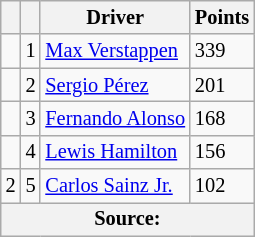<table class="wikitable" style="font-size: 85%;">
<tr>
<th scope="col"></th>
<th scope="col"></th>
<th scope="col">Driver</th>
<th scope="col">Points</th>
</tr>
<tr>
<td align="left"></td>
<td align="center">1</td>
<td> <a href='#'>Max Verstappen</a></td>
<td align="left">339</td>
</tr>
<tr>
<td align="left"></td>
<td align="center">2</td>
<td> <a href='#'>Sergio Pérez</a></td>
<td align="left">201</td>
</tr>
<tr>
<td align="left"></td>
<td align="center">3</td>
<td> <a href='#'>Fernando Alonso</a></td>
<td align="left">168</td>
</tr>
<tr>
<td align="left"></td>
<td align="center">4</td>
<td> <a href='#'>Lewis Hamilton</a></td>
<td align="left">156</td>
</tr>
<tr>
<td align="left"> 2</td>
<td align="center">5</td>
<td> <a href='#'>Carlos Sainz Jr.</a></td>
<td align="left">102</td>
</tr>
<tr>
<th colspan=4>Source:</th>
</tr>
</table>
